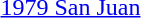<table>
<tr>
<td><a href='#'>1979 San Juan</a><br></td>
<td></td>
<td></td>
<td></td>
</tr>
</table>
